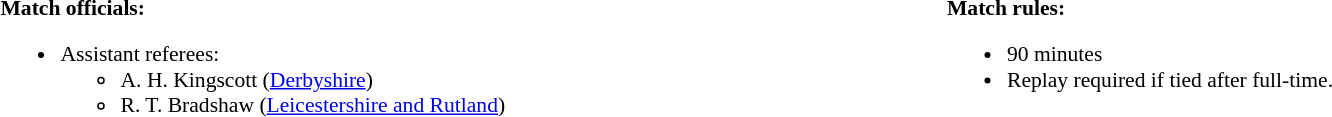<table width=100% style="font-size: 90%">
<tr>
<td width=50% valign=top><br><strong>Match officials:</strong><ul><li>Assistant referees:<ul><li>A. H. Kingscott (<a href='#'>Derbyshire</a>)</li><li>R. T. Bradshaw (<a href='#'>Leicestershire and Rutland</a>)</li></ul></li></ul></td>
<td width=50% valign=top><br><strong>Match rules:</strong><ul><li>90 minutes</li><li>Replay required if tied after full-time.</li></ul></td>
</tr>
</table>
